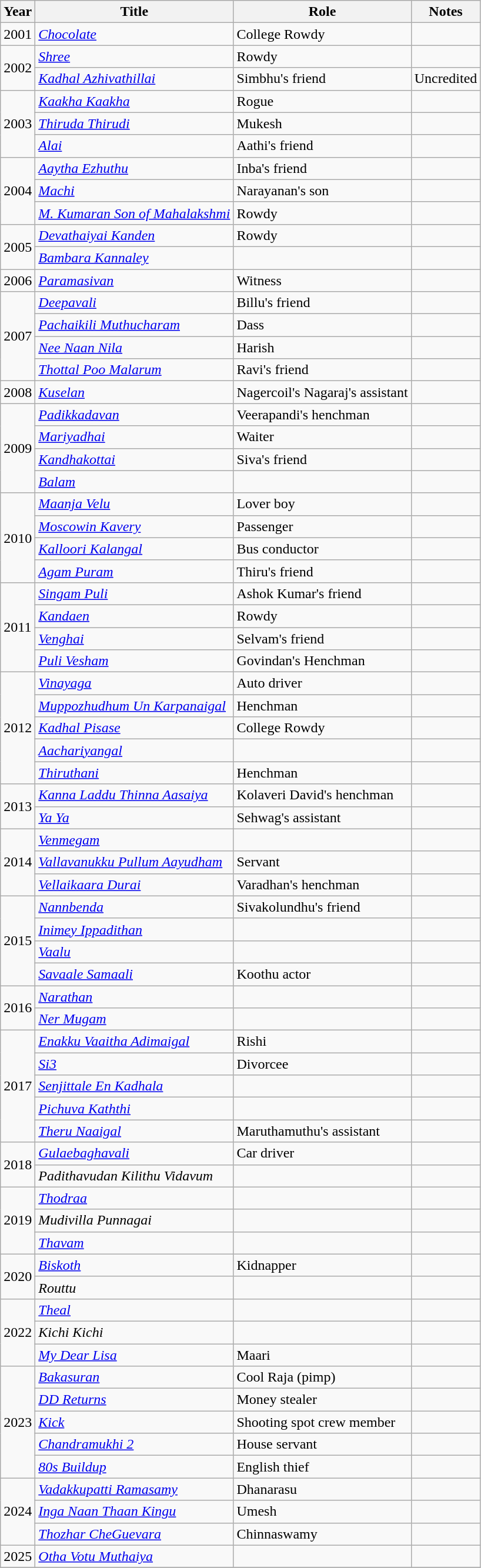<table class="wikitable sortable">
<tr>
<th scope="col">Year</th>
<th scope="col">Title</th>
<th scope="col">Role</th>
<th class="unsortable" scope="col">Notes</th>
</tr>
<tr>
<td>2001</td>
<td><em><a href='#'>Chocolate</a></em></td>
<td>College Rowdy</td>
<td></td>
</tr>
<tr>
<td rowspan="2">2002</td>
<td><em><a href='#'>Shree</a></em></td>
<td>Rowdy</td>
<td></td>
</tr>
<tr>
<td><em><a href='#'>Kadhal Azhivathillai</a></em></td>
<td>Simbhu's friend</td>
<td>Uncredited</td>
</tr>
<tr>
<td rowspan="3">2003</td>
<td><em><a href='#'>Kaakha Kaakha</a></em></td>
<td>Rogue</td>
<td></td>
</tr>
<tr>
<td><em><a href='#'>Thiruda Thirudi</a></em></td>
<td>Mukesh</td>
<td></td>
</tr>
<tr>
<td><em><a href='#'>Alai</a></em></td>
<td>Aathi's friend</td>
<td></td>
</tr>
<tr>
<td rowspan="3">2004</td>
<td><em><a href='#'>Aaytha Ezhuthu</a></em></td>
<td>Inba's friend</td>
<td></td>
</tr>
<tr>
<td><em><a href='#'>Machi</a></em></td>
<td>Narayanan's son</td>
<td></td>
</tr>
<tr>
<td><em><a href='#'>M. Kumaran Son of Mahalakshmi</a></em></td>
<td>Rowdy</td>
<td></td>
</tr>
<tr>
<td rowspan="2">2005</td>
<td><em><a href='#'>Devathaiyai Kanden</a></em></td>
<td>Rowdy</td>
<td></td>
</tr>
<tr>
<td><em><a href='#'>Bambara Kannaley</a></em></td>
<td></td>
<td></td>
</tr>
<tr>
<td>2006</td>
<td><em><a href='#'>Paramasivan</a></em></td>
<td>Witness</td>
<td></td>
</tr>
<tr>
<td rowspan="4">2007</td>
<td><em><a href='#'>Deepavali</a></em></td>
<td>Billu's friend</td>
<td></td>
</tr>
<tr>
<td><em><a href='#'>Pachaikili Muthucharam</a></em></td>
<td>Dass</td>
<td></td>
</tr>
<tr>
<td><em><a href='#'>Nee Naan Nila</a></em></td>
<td>Harish</td>
<td></td>
</tr>
<tr>
<td><em><a href='#'>Thottal Poo Malarum</a></em></td>
<td>Ravi's friend</td>
<td></td>
</tr>
<tr>
<td>2008</td>
<td><em><a href='#'>Kuselan</a></em></td>
<td>Nagercoil's Nagaraj's assistant</td>
<td></td>
</tr>
<tr>
<td rowspan="4">2009</td>
<td><em><a href='#'>Padikkadavan</a></em></td>
<td>Veerapandi's henchman</td>
<td></td>
</tr>
<tr>
<td><em><a href='#'>Mariyadhai</a></em></td>
<td>Waiter</td>
<td></td>
</tr>
<tr>
<td><em><a href='#'>Kandhakottai</a></em></td>
<td>Siva's friend</td>
<td></td>
</tr>
<tr>
<td><em><a href='#'>Balam</a></em></td>
<td></td>
<td></td>
</tr>
<tr>
<td rowspan="4">2010</td>
<td><em><a href='#'>Maanja Velu</a></em></td>
<td>Lover boy</td>
<td></td>
</tr>
<tr>
<td><em><a href='#'>Moscowin Kavery</a></em></td>
<td>Passenger</td>
<td></td>
</tr>
<tr>
<td><em><a href='#'>Kalloori Kalangal</a></em></td>
<td>Bus conductor</td>
<td></td>
</tr>
<tr>
<td><em><a href='#'>Agam Puram</a></em></td>
<td>Thiru's friend</td>
<td></td>
</tr>
<tr>
<td rowspan="4">2011</td>
<td><em><a href='#'>Singam Puli</a></em></td>
<td>Ashok Kumar's friend</td>
<td></td>
</tr>
<tr>
<td><em><a href='#'>Kandaen</a></em></td>
<td>Rowdy</td>
<td></td>
</tr>
<tr>
<td><em><a href='#'>Venghai</a></em></td>
<td>Selvam's friend</td>
<td></td>
</tr>
<tr>
<td><em><a href='#'>Puli Vesham</a></em></td>
<td>Govindan's Henchman</td>
<td></td>
</tr>
<tr>
<td rowspan="5">2012</td>
<td><em><a href='#'>Vinayaga</a></em></td>
<td>Auto driver</td>
<td></td>
</tr>
<tr>
<td><em><a href='#'>Muppozhudhum Un Karpanaigal</a></em></td>
<td>Henchman</td>
<td></td>
</tr>
<tr>
<td><em><a href='#'>Kadhal Pisase</a></em></td>
<td>College Rowdy</td>
<td></td>
</tr>
<tr>
<td><em><a href='#'>Aachariyangal</a></em></td>
<td></td>
<td></td>
</tr>
<tr>
<td><em><a href='#'>Thiruthani</a></em></td>
<td>Henchman</td>
<td></td>
</tr>
<tr>
<td rowspan="2">2013</td>
<td><em><a href='#'>Kanna Laddu Thinna Aasaiya</a></em></td>
<td>Kolaveri David's henchman</td>
<td></td>
</tr>
<tr>
<td><em><a href='#'>Ya Ya</a></em></td>
<td>Sehwag's assistant</td>
<td></td>
</tr>
<tr>
<td rowspan="3">2014</td>
<td><em><a href='#'>Venmegam</a></em></td>
<td></td>
<td></td>
</tr>
<tr>
<td><em><a href='#'>Vallavanukku Pullum Aayudham</a></em></td>
<td>Servant</td>
<td></td>
</tr>
<tr>
<td><em><a href='#'>Vellaikaara Durai</a></em></td>
<td>Varadhan's henchman</td>
<td></td>
</tr>
<tr>
<td rowspan="4">2015</td>
<td><em><a href='#'>Nannbenda</a></em></td>
<td>Sivakolundhu's friend</td>
<td></td>
</tr>
<tr>
<td><em><a href='#'>Inimey Ippadithan</a></em></td>
<td></td>
<td></td>
</tr>
<tr>
<td><em><a href='#'>Vaalu</a></em></td>
<td></td>
<td></td>
</tr>
<tr>
<td><em><a href='#'>Savaale Samaali</a></em></td>
<td>Koothu actor</td>
<td></td>
</tr>
<tr>
<td rowspan="2">2016</td>
<td><em><a href='#'>Narathan</a></em></td>
<td></td>
<td></td>
</tr>
<tr>
<td><em><a href='#'>Ner Mugam</a></em></td>
<td></td>
<td></td>
</tr>
<tr>
<td rowspan="5">2017</td>
<td><em><a href='#'>Enakku Vaaitha Adimaigal</a></em></td>
<td>Rishi</td>
<td></td>
</tr>
<tr>
<td><em><a href='#'>Si3</a></em></td>
<td>Divorcee</td>
<td></td>
</tr>
<tr>
<td><em><a href='#'>Senjittale En Kadhala</a></em></td>
<td></td>
<td></td>
</tr>
<tr>
<td><em><a href='#'>Pichuva Kaththi</a></em></td>
<td></td>
<td></td>
</tr>
<tr>
<td><em><a href='#'>Theru Naaigal</a></em></td>
<td>Maruthamuthu's assistant</td>
<td></td>
</tr>
<tr>
<td rowspan="2">2018</td>
<td><em><a href='#'>Gulaebaghavali</a></em></td>
<td>Car driver</td>
<td></td>
</tr>
<tr>
<td><em>Padithavudan Kilithu Vidavum</em></td>
<td></td>
<td></td>
</tr>
<tr>
<td rowspan="3">2019</td>
<td><em><a href='#'>Thodraa</a></em></td>
<td></td>
<td></td>
</tr>
<tr>
<td><em>Mudivilla Punnagai</em></td>
<td></td>
<td></td>
</tr>
<tr>
<td><em><a href='#'>Thavam</a></em></td>
<td></td>
<td></td>
</tr>
<tr>
<td rowspan="2">2020</td>
<td><em><a href='#'>Biskoth</a></em></td>
<td>Kidnapper</td>
<td></td>
</tr>
<tr>
<td><em>Routtu</em></td>
<td></td>
<td></td>
</tr>
<tr>
<td rowspan="3">2022</td>
<td><em><a href='#'>Theal</a></em></td>
<td></td>
<td></td>
</tr>
<tr>
<td><em>Kichi Kichi</em></td>
<td></td>
<td></td>
</tr>
<tr>
<td><em><a href='#'>My Dear Lisa</a></em></td>
<td>Maari</td>
<td></td>
</tr>
<tr>
<td rowspan="5">2023</td>
<td><em><a href='#'>Bakasuran</a></em></td>
<td>Cool Raja (pimp)</td>
<td></td>
</tr>
<tr>
<td><em><a href='#'>DD Returns</a></em></td>
<td>Money stealer</td>
<td></td>
</tr>
<tr>
<td><em><a href='#'>Kick</a></em></td>
<td>Shooting spot crew member</td>
<td></td>
</tr>
<tr>
<td><em><a href='#'>Chandramukhi 2</a></em></td>
<td>House servant</td>
<td></td>
</tr>
<tr>
<td><em><a href='#'>80s Buildup</a></em></td>
<td>English thief</td>
<td></td>
</tr>
<tr>
<td rowspan="3">2024</td>
<td><em><a href='#'>Vadakkupatti Ramasamy</a></em></td>
<td>Dhanarasu</td>
<td></td>
</tr>
<tr>
<td><em><a href='#'>Inga Naan Thaan Kingu</a></em></td>
<td>Umesh</td>
<td></td>
</tr>
<tr>
<td><em><a href='#'>Thozhar CheGuevara</a></em></td>
<td>Chinnaswamy</td>
<td></td>
</tr>
<tr>
<td rowspan="1">2025</td>
<td><em><a href='#'>Otha Votu Muthaiya</a></em></td>
<td></td>
<td></td>
</tr>
<tr>
</tr>
</table>
